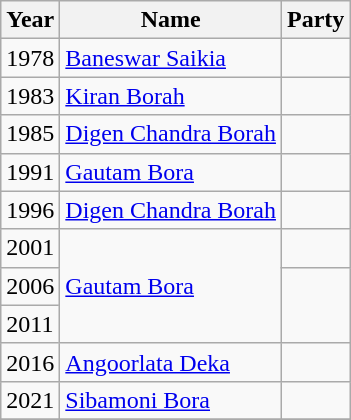<table class ="wikitable sortable">
<tr>
<th>Year</th>
<th>Name</th>
<th colspan=2>Party</th>
</tr>
<tr>
<td>1978</td>
<td><a href='#'>Baneswar Saikia</a></td>
<td></td>
</tr>
<tr>
<td>1983</td>
<td><a href='#'>Kiran Borah</a></td>
<td></td>
</tr>
<tr>
<td>1985</td>
<td><a href='#'>Digen Chandra Borah</a></td>
<td></td>
</tr>
<tr>
<td>1991</td>
<td><a href='#'>Gautam Bora</a></td>
<td></td>
</tr>
<tr>
<td>1996</td>
<td><a href='#'>Digen Chandra Borah</a></td>
<td></td>
</tr>
<tr>
<td>2001</td>
<td rowspan=3><a href='#'>Gautam Bora</a></td>
<td></td>
</tr>
<tr>
<td>2006</td>
</tr>
<tr>
<td>2011</td>
</tr>
<tr>
<td>2016</td>
<td><a href='#'>Angoorlata Deka</a></td>
<td></td>
</tr>
<tr>
<td>2021</td>
<td><a href='#'>Sibamoni Bora</a></td>
<td></td>
</tr>
<tr>
</tr>
</table>
